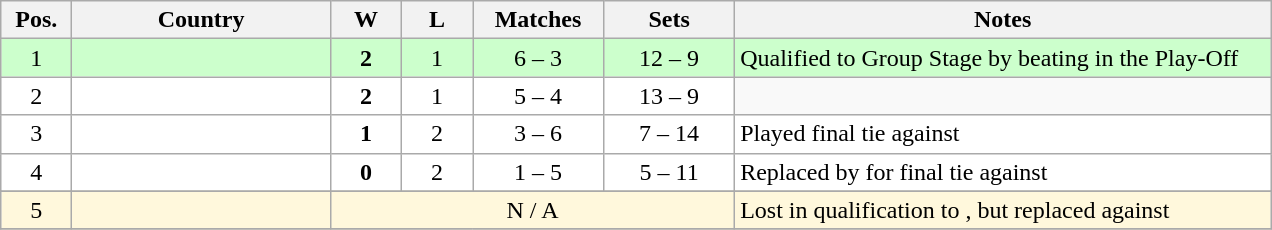<table class="wikitable" style="text-align:center;">
<tr>
<th width=40>Pos.</th>
<th width=165>Country</th>
<th width=40>W</th>
<th width=40>L</th>
<th width=80>Matches</th>
<th width=80>Sets</th>
<th width=350>Notes</th>
</tr>
<tr style="background:#ccffcc;">
<td>1</td>
<td style="text-align:left;"></td>
<td><strong>2</strong></td>
<td>1</td>
<td>6 – 3</td>
<td>12 – 9</td>
<td style="text-align:left;">Qualified to Group Stage by beating  in the Play-Off</td>
</tr>
<tr style="background:#ffffff;">
<td>2</td>
<td style="text-align:left;"></td>
<td><strong>2</strong></td>
<td>1</td>
<td>5 – 4</td>
<td>13 – 9</td>
</tr>
<tr style="background:#ffffff;">
<td>3</td>
<td style="text-align:left;"></td>
<td><strong>1</strong></td>
<td>2</td>
<td>3 – 6</td>
<td>7 – 14</td>
<td style="text-align:left;">Played final tie against </td>
</tr>
<tr style="background:#ffffff;">
<td>4</td>
<td style="text-align:left;"></td>
<td><strong>0</strong></td>
<td>2</td>
<td>1 – 5</td>
<td>5 – 11</td>
<td style="text-align:left;">Replaced by  for final tie against </td>
</tr>
<tr style="background:#ffffff;">
</tr>
<tr style="background:#FFF8DC;">
<td>5</td>
<td style="text-align:left;"></td>
<td colspan="4;" style="center">N / A</td>
<td style="text-align:left;">Lost in qualification to , but replaced  against </td>
</tr>
<tr style="background:#ffffff;">
</tr>
</table>
